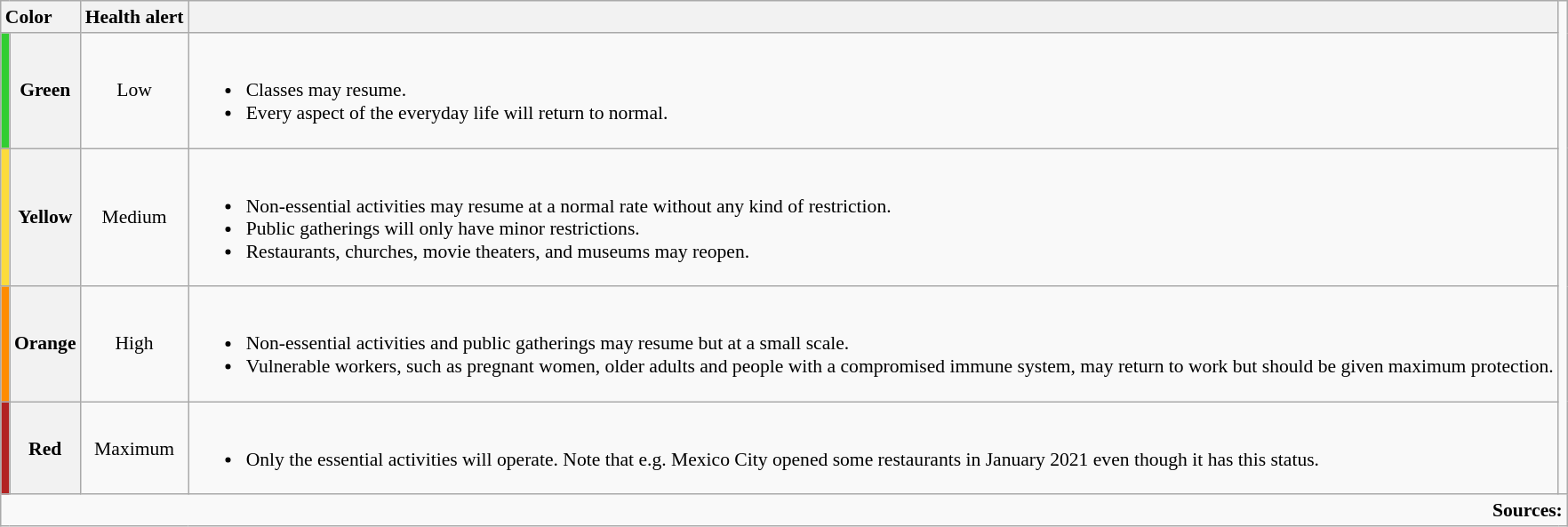<table class="wikitable sortable" style="display: inline-table; font-size:90%; text-align:center ;">
<tr>
<th colspan="2" style="text-align:left;">Color</th>
<th>Health alert</th>
<th></th>
<td rowspan="5"><br></td>
</tr>
<tr>
<td bgcolor="#32CD32"></td>
<th>Green</th>
<td>Low</td>
<td style="text-align:left"><br><ul><li>Classes may resume.</li><li>Every aspect of the everyday life will return to normal.</li></ul></td>
</tr>
<tr>
<td bgcolor="#FCDC3B"></td>
<th>Yellow</th>
<td>Medium</td>
<td style="text-align:left"><br><ul><li>Non-essential activities may resume at a normal rate without any kind of restriction.</li><li>Public gatherings will only have minor restrictions.</li><li>Restaurants, churches, movie theaters, and museums may reopen.</li></ul></td>
</tr>
<tr>
<td bgcolor="#FF8C00"></td>
<th>Orange</th>
<td>High</td>
<td style="text-align:left"><br><ul><li>Non-essential activities and public gatherings may resume but at a small scale.</li><li>Vulnerable workers, such as pregnant women, older adults and people with a compromised immune system, may return to work but should be given maximum protection.</li></ul></td>
</tr>
<tr>
<td bgcolor="#B22222"></td>
<th>Red</th>
<td>Maximum</td>
<td style="text-align:left"><br><ul><li>Only the essential activities will operate. Note that e.g. Mexico City opened some restaurants in January 2021 even though it has this status.</li></ul></td>
</tr>
<tr>
<td style="text-align:right;" colspan="5"><strong>Sources:</strong></td>
</tr>
</table>
